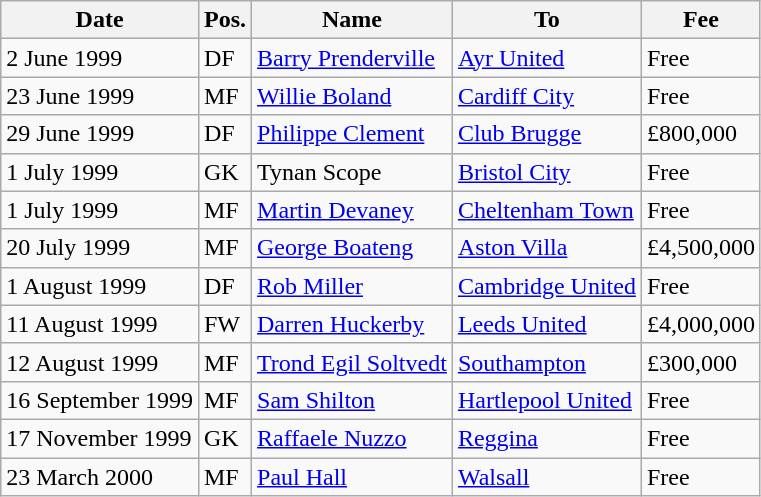<table class="wikitable">
<tr>
<th>Date</th>
<th>Pos.</th>
<th>Name</th>
<th>To</th>
<th>Fee</th>
</tr>
<tr>
<td>2 June 1999</td>
<td>DF</td>
<td><a href='#'>Barry Prenderville</a></td>
<td><a href='#'>Ayr United</a></td>
<td>Free</td>
</tr>
<tr>
<td>23 June 1999</td>
<td>MF</td>
<td><a href='#'>Willie Boland</a></td>
<td><a href='#'>Cardiff City</a></td>
<td>Free</td>
</tr>
<tr>
<td>29 June 1999</td>
<td>DF</td>
<td><a href='#'>Philippe Clement</a></td>
<td><a href='#'>Club Brugge</a></td>
<td>£800,000</td>
</tr>
<tr>
<td>1 July 1999</td>
<td>GK</td>
<td>Tynan Scope</td>
<td><a href='#'>Bristol City</a></td>
<td>Free</td>
</tr>
<tr>
<td>1 July 1999</td>
<td>MF</td>
<td><a href='#'>Martin Devaney</a></td>
<td><a href='#'>Cheltenham Town</a></td>
<td>Free</td>
</tr>
<tr>
<td>20 July 1999</td>
<td>MF</td>
<td><a href='#'>George Boateng</a></td>
<td><a href='#'>Aston Villa</a></td>
<td>£4,500,000</td>
</tr>
<tr>
<td>1 August 1999</td>
<td>DF</td>
<td><a href='#'>Rob Miller</a></td>
<td><a href='#'>Cambridge United</a></td>
<td>Free</td>
</tr>
<tr>
<td>11 August 1999</td>
<td>FW</td>
<td><a href='#'>Darren Huckerby</a></td>
<td><a href='#'>Leeds United</a></td>
<td>£4,000,000</td>
</tr>
<tr>
<td>12 August 1999</td>
<td>MF</td>
<td><a href='#'>Trond Egil Soltvedt</a></td>
<td><a href='#'>Southampton</a></td>
<td>£300,000</td>
</tr>
<tr>
<td>16 September 1999</td>
<td>MF</td>
<td><a href='#'>Sam Shilton</a></td>
<td><a href='#'>Hartlepool United</a></td>
<td>Free</td>
</tr>
<tr>
<td>17 November 1999</td>
<td>GK</td>
<td><a href='#'>Raffaele Nuzzo</a></td>
<td><a href='#'>Reggina</a></td>
<td>Free</td>
</tr>
<tr>
<td>23 March 2000</td>
<td>MF</td>
<td><a href='#'>Paul Hall</a></td>
<td><a href='#'>Walsall</a></td>
<td>Free</td>
</tr>
</table>
